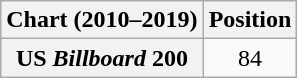<table class="wikitable plainrowheaders" style="text-align:center">
<tr>
<th scope="col">Chart (2010–2019)</th>
<th scope="col">Position</th>
</tr>
<tr>
<th scope="row">US <em>Billboard</em> 200</th>
<td>84</td>
</tr>
</table>
